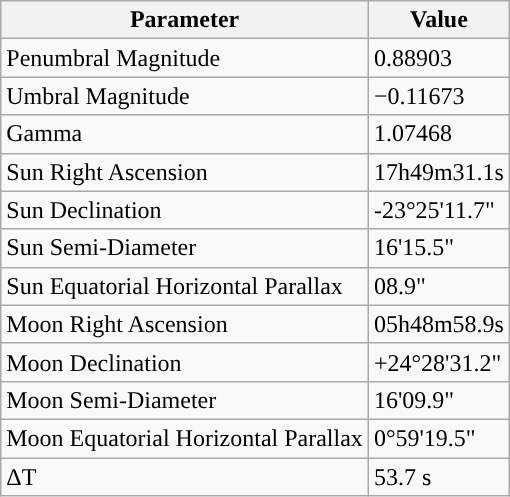<table class="wikitable">
<tr>
<th>Parameter</th>
<th>Value</th>
</tr>
<tr>
<td>Penumbral Magnitude</td>
<td>0.88903</td>
</tr>
<tr>
<td>Umbral Magnitude</td>
<td>−0.11673</td>
</tr>
<tr>
<td>Gamma</td>
<td>1.07468</td>
</tr>
<tr>
<td>Sun Right Ascension</td>
<td>17h49m31.1s</td>
</tr>
<tr>
<td>Sun Declination</td>
<td>-23°25'11.7"</td>
</tr>
<tr>
<td>Sun Semi-Diameter</td>
<td>16'15.5"</td>
</tr>
<tr>
<td>Sun Equatorial Horizontal Parallax</td>
<td>08.9"</td>
</tr>
<tr>
<td>Moon Right Ascension</td>
<td>05h48m58.9s</td>
</tr>
<tr>
<td>Moon Declination</td>
<td>+24°28'31.2"</td>
</tr>
<tr>
<td>Moon Semi-Diameter</td>
<td>16'09.9"</td>
</tr>
<tr>
<td>Moon Equatorial Horizontal Parallax</td>
<td>0°59'19.5"</td>
</tr>
<tr>
<td>ΔT</td>
<td>53.7 s</td>
</tr>
</table>
